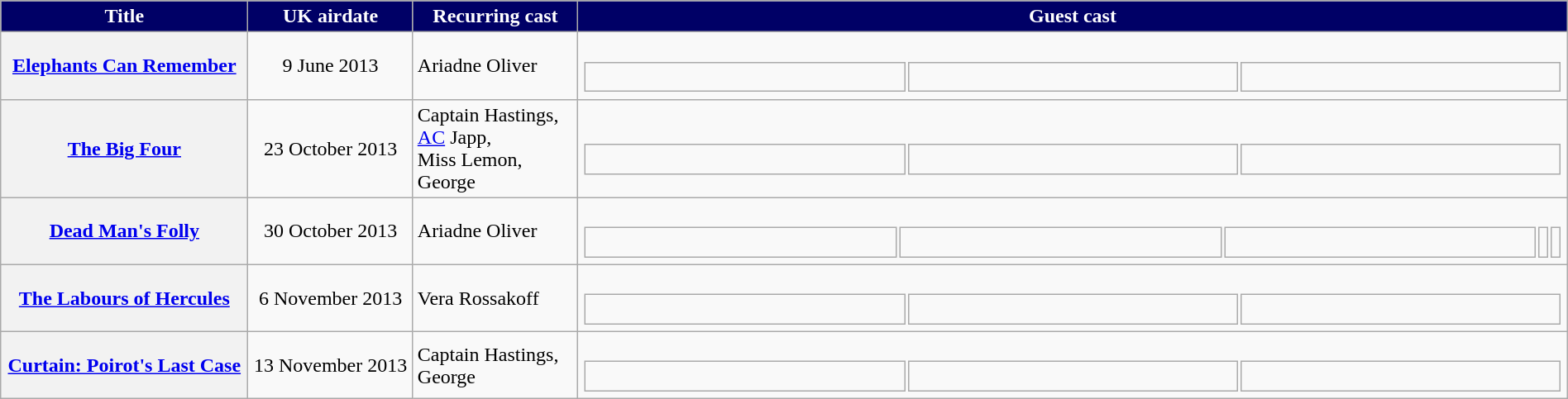<table class="wikitable plainrowheaders" style="width:100%;">
<tr style="color:white">
<th style="background:#000066; width:15%;"><span>Title</span></th>
<th style="background:#000066; width:10%;"><span>UK airdate</span></th>
<th style="background:#000066; width:10%;"><span>Recurring cast</span></th>
<th style="background:#000066; width:60%;"><span>Guest cast</span></th>
</tr>
<tr id="Elephants Can Remember">
<th scope="row" style="text-align:center;"><a href='#'>Elephants Can Remember</a></th>
<td style="text-align:center;">9 June 2013</td>
<td>Ariadne Oliver</td>
<td><br><table style="width:100%; font-size:90%;">
<tr>
<td style="width:33%; vertical-align:top;"><br></td>
<td style="width:34%; vertical-align:top;"><br></td>
<td style="width:34%; vertical-align:top;"><br></td>
</tr>
</table>
</td>
</tr>
<tr id="The Big Four">
<th scope="row" style="text-align:center;"><a href='#'>The Big Four</a></th>
<td style="text-align:center;">23 October 2013</td>
<td>Captain Hastings,<br><a href='#'>AC</a> Japp,<br>Miss Lemon,<br>George</td>
<td><br><table style="width:100%; font-size:90%;">
<tr>
<td style="width:33%; vertical-align:top;"><br></td>
<td style="width:34%; vertical-align:top;"><br></td>
<td style="width:34%; vertical-align:top;"><br></td>
</tr>
</table>
</td>
</tr>
<tr id="Dead Man's Folly">
<th scope="row" style="text-align:center;"><a href='#'>Dead Man's Folly</a></th>
<td style="text-align:center;">30 October 2013</td>
<td>Ariadne Oliver</td>
<td><br><table style="width:100%; font-size:90%;">
<tr>
<td style="width:33%; vertical-align:top;"><br></td>
<td style="width:34%; vertical-align:top;"><br></td>
<td style="width:34%; vertical-align:top;"><br></td>
<td style="width:33%; vertical-align:top;"></td>
<td style="width:34%; vertical-align:top;"></td>
</tr>
</table>
</td>
</tr>
<tr id="The Labours of Hercules">
<th scope="row" style="text-align:center;"><a href='#'>The Labours of Hercules</a></th>
<td style="text-align:center;">6 November 2013</td>
<td>Vera Rossakoff</td>
<td><br><table style="width:100%; font-size:90%;">
<tr>
<td style="width:33%; vertical-align:top;"><br></td>
<td style="width:34%; vertical-align:top;"><br></td>
<td style="width:34%; vertical-align:top;"><br></td>
</tr>
</table>
</td>
</tr>
<tr id="Curtain: Poirot's Last Case">
<th scope="row" style="text-align:center;"><a href='#'>Curtain: Poirot's Last Case</a></th>
<td style="text-align:center;">13 November 2013</td>
<td>Captain Hastings,<br>George</td>
<td><br><table style="width:100%; font-size:90%;">
<tr>
<td style="width:33%; vertical-align:top;"><br></td>
<td style="width:34%; vertical-align:top;"><br></td>
<td style="width:34%; vertical-align:top;"><br></td>
</tr>
</table>
</td>
</tr>
</table>
